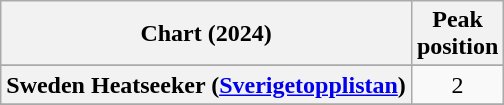<table class="wikitable sortable plainrowheaders" style="text-align:center">
<tr>
<th scope="col">Chart (2024)</th>
<th scope="col">Peak<br>position</th>
</tr>
<tr>
</tr>
<tr>
</tr>
<tr>
</tr>
<tr>
</tr>
<tr>
</tr>
<tr>
<th scope="row">Sweden Heatseeker (<a href='#'>Sverigetopplistan</a>)</th>
<td>2</td>
</tr>
<tr>
</tr>
<tr>
</tr>
<tr>
</tr>
</table>
